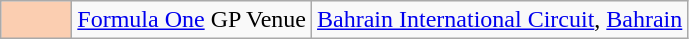<table class="wikitable">
<tr>
<td width=40px align=center style="background-color:#FBCEB1"></td>
<td><a href='#'>Formula One</a> GP Venue</td>
<td><a href='#'>Bahrain International Circuit</a>, <a href='#'>Bahrain</a></td>
</tr>
</table>
